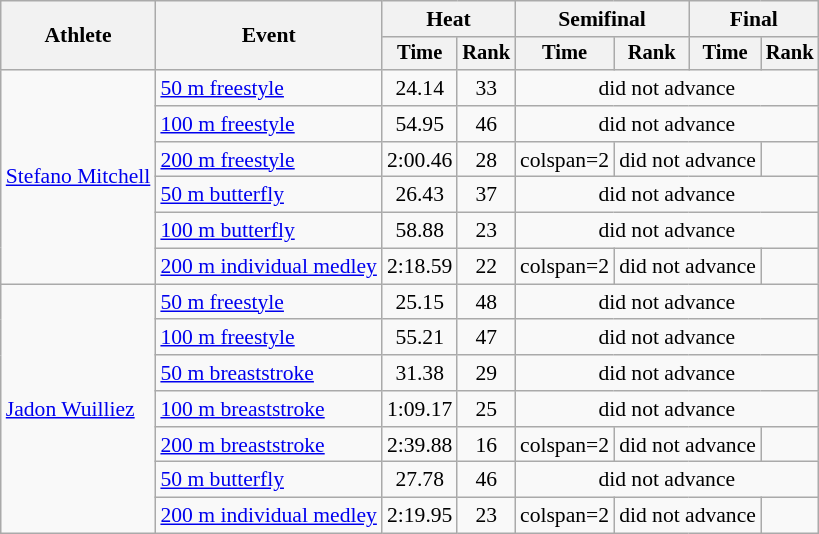<table class=wikitable style=font-size:90%>
<tr>
<th rowspan=2>Athlete</th>
<th rowspan=2>Event</th>
<th colspan=2>Heat</th>
<th colspan=2>Semifinal</th>
<th colspan=2>Final</th>
</tr>
<tr style=font-size:95%>
<th>Time</th>
<th>Rank</th>
<th>Time</th>
<th>Rank</th>
<th>Time</th>
<th>Rank</th>
</tr>
<tr align=center>
<td align=left rowspan=6><a href='#'>Stefano Mitchell</a></td>
<td align=left><a href='#'>50 m freestyle</a></td>
<td>24.14</td>
<td>33</td>
<td colspan=4>did not advance</td>
</tr>
<tr align=center>
<td align=left><a href='#'>100 m freestyle</a></td>
<td>54.95</td>
<td>46</td>
<td colspan=4>did not advance</td>
</tr>
<tr align=center>
<td align=left><a href='#'>200 m freestyle</a></td>
<td>2:00.46</td>
<td>28</td>
<td>colspan=2 </td>
<td colspan=2>did not advance</td>
</tr>
<tr align=center>
<td align=left><a href='#'>50 m butterfly</a></td>
<td>26.43</td>
<td>37</td>
<td colspan=4>did not advance</td>
</tr>
<tr align=center>
<td align=left><a href='#'>100 m butterfly</a></td>
<td>58.88</td>
<td>23</td>
<td colspan=4>did not advance</td>
</tr>
<tr align=center>
<td align=left><a href='#'>200 m individual medley</a></td>
<td>2:18.59</td>
<td>22</td>
<td>colspan=2 </td>
<td colspan=2>did not advance</td>
</tr>
<tr align=center>
<td align=left rowspan=7><a href='#'>Jadon Wuilliez</a></td>
<td align=left><a href='#'>50 m freestyle</a></td>
<td>25.15</td>
<td>48</td>
<td colspan=4>did not advance</td>
</tr>
<tr align=center>
<td align=left><a href='#'>100 m freestyle</a></td>
<td>55.21</td>
<td>47</td>
<td colspan=4>did not advance</td>
</tr>
<tr align=center>
<td align=left><a href='#'>50 m breaststroke</a></td>
<td>31.38</td>
<td>29</td>
<td colspan=4>did not advance</td>
</tr>
<tr align=center>
<td align=left><a href='#'>100 m breaststroke</a></td>
<td>1:09.17</td>
<td>25</td>
<td colspan=4>did not advance</td>
</tr>
<tr align=center>
<td align=left><a href='#'>200 m breaststroke</a></td>
<td>2:39.88</td>
<td>16</td>
<td>colspan=2 </td>
<td colspan=2>did not advance</td>
</tr>
<tr align=center>
<td align=left><a href='#'>50 m butterfly</a></td>
<td>27.78</td>
<td>46</td>
<td colspan=4>did not advance</td>
</tr>
<tr align=center>
<td align=left><a href='#'>200 m individual medley</a></td>
<td>2:19.95</td>
<td>23</td>
<td>colspan=2 </td>
<td colspan=2>did not advance</td>
</tr>
</table>
